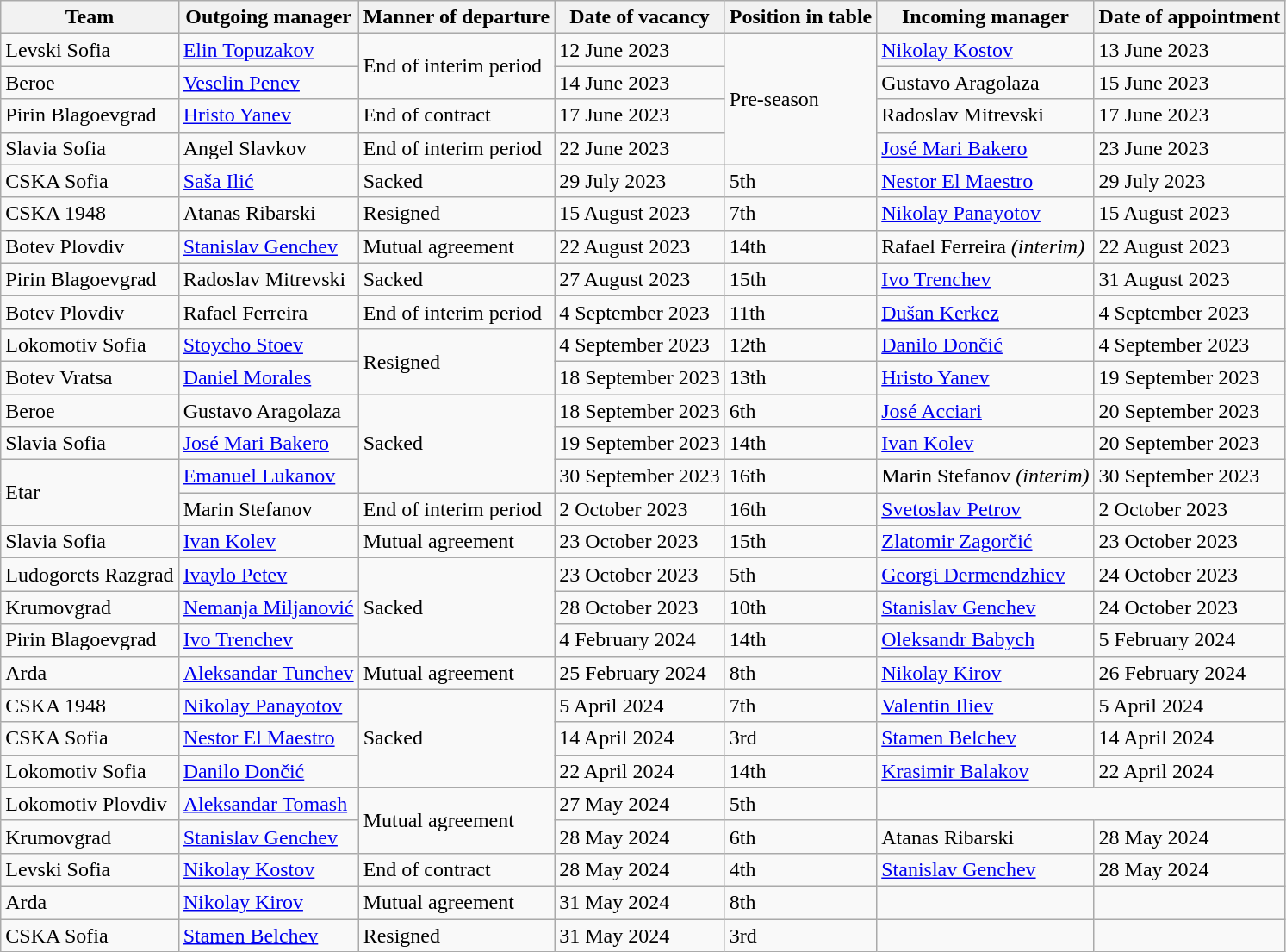<table class="wikitable sortable">
<tr>
<th>Team</th>
<th>Outgoing manager</th>
<th>Manner of departure</th>
<th>Date of vacancy</th>
<th>Position in table</th>
<th>Incoming manager</th>
<th>Date of appointment</th>
</tr>
<tr>
<td>Levski Sofia</td>
<td> <a href='#'>Elin Topuzakov</a></td>
<td rowspan=2>End of interim period</td>
<td>12 June 2023</td>
<td rowspan=4>Pre-season</td>
<td> <a href='#'>Nikolay Kostov</a></td>
<td>13 June 2023</td>
</tr>
<tr>
<td>Beroe</td>
<td> <a href='#'>Veselin Penev</a></td>
<td>14 June 2023</td>
<td> Gustavo Aragolaza</td>
<td>15 June 2023</td>
</tr>
<tr>
<td>Pirin Blagoevgrad</td>
<td> <a href='#'>Hristo Yanev</a></td>
<td>End of contract</td>
<td>17 June 2023</td>
<td> Radoslav Mitrevski</td>
<td>17 June 2023</td>
</tr>
<tr>
<td>Slavia Sofia</td>
<td> Angel Slavkov</td>
<td>End of interim period</td>
<td>22 June 2023</td>
<td> <a href='#'>José Mari Bakero</a></td>
<td>23 June 2023</td>
</tr>
<tr>
<td>CSKA Sofia</td>
<td> <a href='#'>Saša Ilić</a></td>
<td>Sacked</td>
<td>29 July 2023</td>
<td>5th</td>
<td> <a href='#'>Nestor El Maestro</a></td>
<td>29 July 2023</td>
</tr>
<tr>
<td>CSKA 1948</td>
<td> Atanas Ribarski</td>
<td>Resigned</td>
<td>15 August 2023</td>
<td>7th</td>
<td> <a href='#'>Nikolay Panayotov</a></td>
<td>15 August 2023</td>
</tr>
<tr>
<td>Botev Plovdiv</td>
<td> <a href='#'>Stanislav Genchev</a></td>
<td>Mutual agreement</td>
<td>22 August 2023</td>
<td>14th</td>
<td> Rafael Ferreira <em>(interim)</em></td>
<td>22 August 2023</td>
</tr>
<tr>
<td>Pirin Blagoevgrad</td>
<td> Radoslav Mitrevski</td>
<td>Sacked</td>
<td>27 August 2023</td>
<td>15th</td>
<td> <a href='#'>Ivo Trenchev</a></td>
<td>31 August 2023</td>
</tr>
<tr>
<td>Botev Plovdiv</td>
<td> Rafael Ferreira</td>
<td>End of interim period</td>
<td>4 September 2023</td>
<td>11th</td>
<td> <a href='#'>Dušan Kerkez</a></td>
<td>4 September 2023</td>
</tr>
<tr>
<td>Lokomotiv Sofia</td>
<td> <a href='#'>Stoycho Stoev</a></td>
<td rowspan=2>Resigned</td>
<td>4 September 2023</td>
<td>12th</td>
<td> <a href='#'>Danilo Dončić</a></td>
<td>4 September 2023</td>
</tr>
<tr>
<td>Botev Vratsa</td>
<td> <a href='#'>Daniel Morales</a></td>
<td>18 September 2023</td>
<td>13th</td>
<td> <a href='#'>Hristo Yanev</a></td>
<td>19 September 2023</td>
</tr>
<tr>
<td>Beroe</td>
<td> Gustavo Aragolaza</td>
<td rowspan=3>Sacked</td>
<td>18 September 2023</td>
<td>6th</td>
<td> <a href='#'>José Acciari</a></td>
<td>20 September 2023</td>
</tr>
<tr>
<td>Slavia Sofia</td>
<td> <a href='#'>José Mari Bakero</a></td>
<td>19 September 2023</td>
<td>14th</td>
<td> <a href='#'>Ivan Kolev</a></td>
<td>20 September 2023</td>
</tr>
<tr>
<td rowspan=2>Etar</td>
<td> <a href='#'>Emanuel Lukanov</a></td>
<td>30 September 2023</td>
<td>16th</td>
<td> Marin Stefanov <em>(interim)</em></td>
<td>30 September 2023</td>
</tr>
<tr>
<td> Marin Stefanov</td>
<td>End of interim period</td>
<td>2 October 2023</td>
<td>16th</td>
<td> <a href='#'>Svetoslav Petrov</a></td>
<td>2 October 2023</td>
</tr>
<tr>
<td>Slavia Sofia</td>
<td> <a href='#'>Ivan Kolev</a></td>
<td>Mutual agreement</td>
<td>23 October 2023</td>
<td>15th</td>
<td> <a href='#'>Zlatomir Zagorčić</a></td>
<td>23 October 2023</td>
</tr>
<tr>
<td>Ludogorets Razgrad</td>
<td> <a href='#'>Ivaylo Petev</a></td>
<td rowspan=3>Sacked</td>
<td>23 October 2023</td>
<td>5th</td>
<td> <a href='#'>Georgi Dermendzhiev</a></td>
<td>24 October 2023</td>
</tr>
<tr>
<td>Krumovgrad</td>
<td> <a href='#'>Nemanja Miljanović</a></td>
<td>28 October 2023</td>
<td>10th</td>
<td> <a href='#'>Stanislav Genchev</a></td>
<td>24 October 2023</td>
</tr>
<tr>
<td>Pirin Blagoevgrad</td>
<td> <a href='#'>Ivo Trenchev</a></td>
<td>4 February 2024</td>
<td>14th</td>
<td> <a href='#'>Oleksandr Babych</a></td>
<td>5 February 2024</td>
</tr>
<tr>
<td>Arda</td>
<td> <a href='#'>Aleksandar Tunchev</a></td>
<td>Mutual agreement</td>
<td>25 February 2024</td>
<td>8th</td>
<td> <a href='#'>Nikolay Kirov</a></td>
<td>26 February 2024</td>
</tr>
<tr>
<td>CSKA 1948</td>
<td> <a href='#'>Nikolay Panayotov</a></td>
<td rowspan=3>Sacked</td>
<td>5 April 2024</td>
<td>7th</td>
<td> <a href='#'>Valentin Iliev</a></td>
<td>5 April 2024</td>
</tr>
<tr>
<td>CSKA Sofia</td>
<td> <a href='#'>Nestor El Maestro</a></td>
<td>14 April 2024</td>
<td>3rd</td>
<td> <a href='#'>Stamen Belchev</a></td>
<td>14 April 2024</td>
</tr>
<tr>
<td>Lokomotiv Sofia</td>
<td> <a href='#'>Danilo Dončić</a></td>
<td>22 April 2024</td>
<td>14th</td>
<td> <a href='#'>Krasimir Balakov</a></td>
<td>22 April 2024</td>
</tr>
<tr>
<td>Lokomotiv Plovdiv</td>
<td> <a href='#'>Aleksandar Tomash</a></td>
<td rowspan=2>Mutual agreement</td>
<td>27 May 2024</td>
<td>5th</td>
</tr>
<tr>
<td>Krumovgrad</td>
<td> <a href='#'>Stanislav Genchev</a></td>
<td>28 May 2024</td>
<td>6th</td>
<td> Atanas Ribarski</td>
<td>28 May 2024</td>
</tr>
<tr>
<td>Levski Sofia</td>
<td> <a href='#'>Nikolay Kostov</a></td>
<td>End of contract</td>
<td>28 May 2024</td>
<td>4th</td>
<td> <a href='#'>Stanislav Genchev</a></td>
<td>28 May 2024</td>
</tr>
<tr>
<td>Arda</td>
<td> <a href='#'>Nikolay Kirov</a></td>
<td>Mutual agreement</td>
<td>31 May 2024</td>
<td>8th</td>
<td></td>
<td></td>
</tr>
<tr>
<td>CSKA Sofia</td>
<td> <a href='#'>Stamen Belchev</a></td>
<td>Resigned</td>
<td>31 May 2024</td>
<td>3rd</td>
<td></td>
<td></td>
</tr>
</table>
